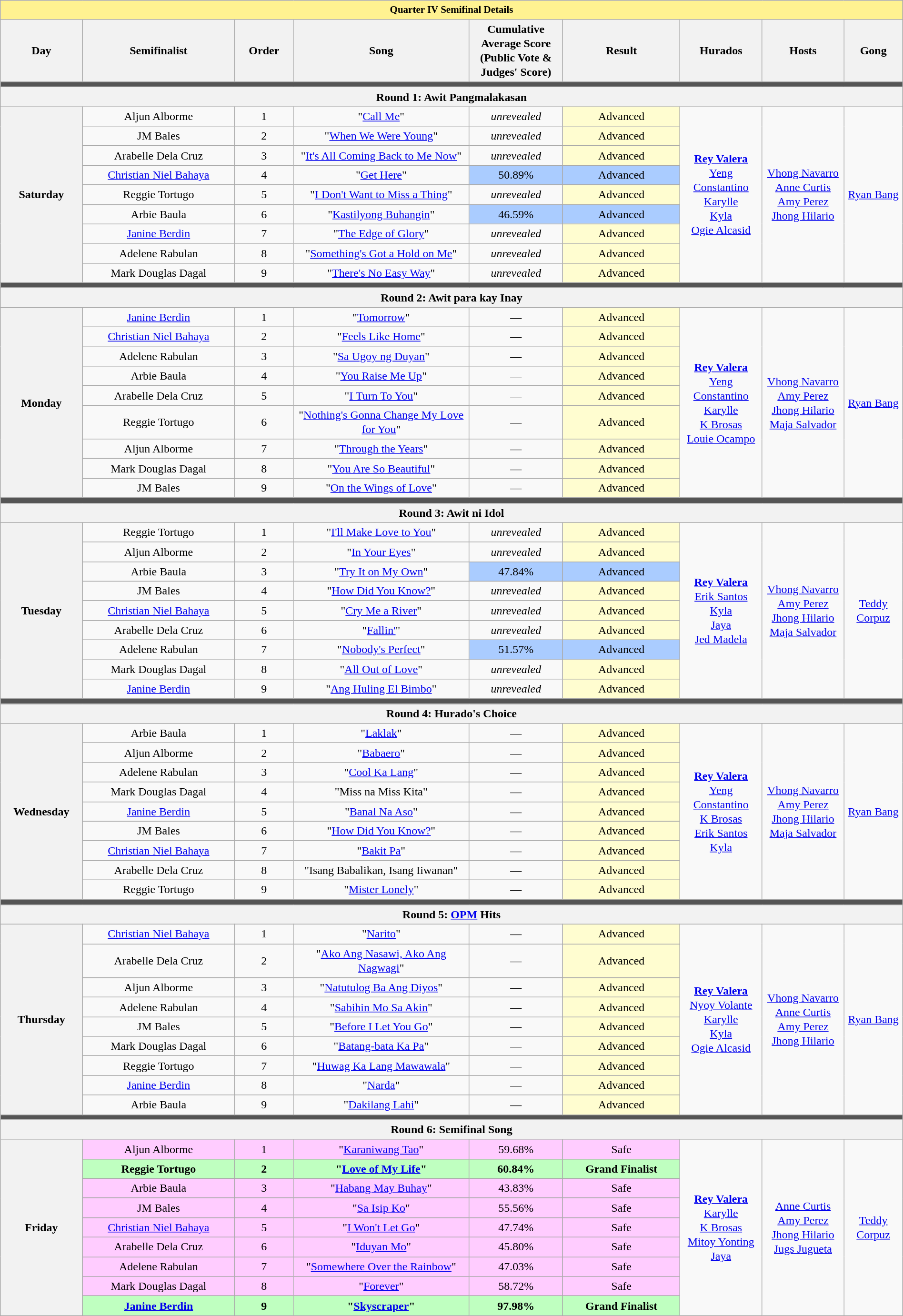<table class="wikitable mw-collapsible mw-collapsed style=" style="text-align:center;line-height:20px;width:100%" text-align:center">
<tr>
<th colspan="9" style="background-color:#fff291;font-size:14px">Quarter IV Semifinal Details</th>
</tr>
<tr>
<th width="07%">Day</th>
<th width="13%">Semifinalist</th>
<th width="05%">Order</th>
<th width="15%">Song</th>
<th width="08%">Cumulative Average Score (Public Vote & Judges' Score)</th>
<th width="10%">Result</th>
<th width="07%">Hurados</th>
<th width="07%">Hosts</th>
<th width="05%">Gong</th>
</tr>
<tr>
<th colspan="9" style="background-color:#555;"></th>
</tr>
<tr>
<th colspan="9">Round 1: Awit Pangmalakasan </th>
</tr>
<tr style="background-color:#___" |>
<th rowspan="9">Saturday<br></th>
<td style="background-color:#__">Aljun Alborme</td>
<td style="background-color:#__">1</td>
<td style="background-color:#__">"<a href='#'>Call Me</a>"</td>
<td style="background-color:#__"><em>unrevealed</em></td>
<td style="background-color:#fffdd0">Advanced</td>
<td rowspan="9"><strong><a href='#'>Rey Valera</a></strong><br><a href='#'>Yeng Constantino</a><br><a href='#'>Karylle</a><br><a href='#'>Kyla</a><br><a href='#'>Ogie Alcasid</a></td>
<td rowspan="9"><a href='#'>Vhong Navarro</a><br><a href='#'>Anne Curtis</a><br><a href='#'>Amy Perez</a><br><a href='#'>Jhong Hilario</a></td>
<td rowspan="9"><a href='#'>Ryan Bang</a></td>
</tr>
<tr style="background-color:#___" |>
<td>JM Bales</td>
<td>2</td>
<td>"<a href='#'>When We Were Young</a>"</td>
<td style="background-color:#___"><em>unrevealed</em></td>
<td style="background-color:#fffdd0">Advanced</td>
</tr>
<tr style="background-color:#___" |>
<td>Arabelle Dela Cruz</td>
<td>3</td>
<td>"<a href='#'>It's All Coming Back to Me Now</a>"</td>
<td style="background-color:#___"><em>unrevealed</em></td>
<td style="background-color:#fffdd0">Advanced</td>
</tr>
<tr style="background-color:#___" |>
<td><a href='#'>Christian Niel Bahaya</a></td>
<td>4</td>
<td>"<a href='#'>Get Here</a>"</td>
<td style="background-color:#aaccff">50.89%</td>
<td style="background-color:#aaccff">Advanced</td>
</tr>
<tr style="background-color:#___" |>
<td>Reggie Tortugo</td>
<td>5</td>
<td>"<a href='#'>I Don't Want to Miss a Thing</a>"</td>
<td style="background-color:#___"><em>unrevealed</em></td>
<td style="background-color:#fffdd0">Advanced</td>
</tr>
<tr style="background-color:#___" |>
<td>Arbie Baula</td>
<td>6</td>
<td>"<a href='#'>Kastilyong Buhangin</a>"</td>
<td style="background-color:#aaccff">46.59%</td>
<td style="background-color:#aaccff">Advanced</td>
</tr>
<tr style="background-color:#___" |>
<td><a href='#'>Janine Berdin</a></td>
<td>7</td>
<td>"<a href='#'>The Edge of Glory</a>"</td>
<td style="background-color:#___"><em>unrevealed</em></td>
<td style="background-color:#fffdd0">Advanced</td>
</tr>
<tr style="background-color:#___" |>
<td>Adelene Rabulan</td>
<td>8</td>
<td>"<a href='#'>Something's Got a Hold on Me</a>"</td>
<td style="background-color:#___"><em>unrevealed</em></td>
<td style="background-color:#fffdd0">Advanced</td>
</tr>
<tr style="background-color:#___" |>
<td>Mark Douglas Dagal</td>
<td>9</td>
<td>"<a href='#'>There's No Easy Way</a>"</td>
<td style="background-color:#___"><em>unrevealed</em></td>
<td style="background-color:#fffdd0">Advanced</td>
</tr>
<tr>
<th colspan="9" style="background-color:#555;"></th>
</tr>
<tr>
<th colspan="9">Round 2: Awit para kay Inay </th>
</tr>
<tr style="background-color:#___" |>
<th rowspan="9">Monday<br></th>
<td style="background-color:#__"><a href='#'>Janine Berdin</a></td>
<td style="background-color:#__">1</td>
<td style="background-color:#__">"<a href='#'>Tomorrow</a>"</td>
<td style="background-color:#__">—</td>
<td style="background-color:#fffdd0">Advanced</td>
<td rowspan="9"><strong><a href='#'>Rey Valera</a></strong><br><a href='#'>Yeng Constantino</a><br><a href='#'>Karylle</a><br><a href='#'>K Brosas</a><br><a href='#'>Louie Ocampo</a></td>
<td rowspan="9"><a href='#'>Vhong Navarro</a><br><a href='#'>Amy Perez</a><br><a href='#'>Jhong Hilario</a><br><a href='#'>Maja Salvador</a></td>
<td rowspan="9"><a href='#'>Ryan Bang</a></td>
</tr>
<tr style="background-color:#___" |>
<td><a href='#'>Christian Niel Bahaya</a></td>
<td>2</td>
<td>"<a href='#'>Feels Like Home</a>"</td>
<td style="background-color:#___">—</td>
<td style="background-color:#fffdd0">Advanced</td>
</tr>
<tr style="background-color:#___" |>
<td>Adelene Rabulan</td>
<td>3</td>
<td>"<a href='#'>Sa Ugoy ng Duyan</a>"</td>
<td style="background-color:#___">—</td>
<td style="background-color:#fffdd0">Advanced</td>
</tr>
<tr style="background-color:#___" |>
<td>Arbie Baula</td>
<td>4</td>
<td>"<a href='#'>You Raise Me Up</a>"</td>
<td style="background-color:#___">—</td>
<td style="background-color:#fffdd0">Advanced</td>
</tr>
<tr style="background-color:#___" |>
<td>Arabelle Dela Cruz</td>
<td>5</td>
<td>"<a href='#'>I Turn To You</a>"</td>
<td style="background-color:#___">—</td>
<td style="background-color:#fffdd0">Advanced</td>
</tr>
<tr style="background-color:#___" |>
<td>Reggie Tortugo</td>
<td>6</td>
<td>"<a href='#'>Nothing's Gonna Change My Love for You</a>"</td>
<td style="background-color:#___">—</td>
<td style="background-color:#fffdd0">Advanced</td>
</tr>
<tr style="background-color:#___" |>
<td>Aljun Alborme</td>
<td>7</td>
<td>"<a href='#'>Through the Years</a>"</td>
<td style="background-color:#___">—</td>
<td style="background-color:#fffdd0">Advanced</td>
</tr>
<tr style="background-color:#___" |>
<td>Mark Douglas Dagal</td>
<td>8</td>
<td>"<a href='#'>You Are So Beautiful</a>"</td>
<td style="background-color:#___">—</td>
<td style="background-color:#fffdd0">Advanced</td>
</tr>
<tr style="background-color:#___" |>
<td>JM Bales</td>
<td>9</td>
<td>"<a href='#'>On the Wings of Love</a>"</td>
<td style="background-color:#___">—</td>
<td style="background-color:#fffdd0">Advanced</td>
</tr>
<tr>
<th colspan="9" style="background-color:#555;"></th>
</tr>
<tr>
<th colspan="9">Round 3: Awit ni Idol </th>
</tr>
<tr style="background-color:#___" |>
<th rowspan="9">Tuesday<br></th>
<td style="background-color:#__">Reggie Tortugo</td>
<td style="background-color:#__">1</td>
<td style="background-color:#__">"<a href='#'>I'll Make Love to You</a>"</td>
<td style="background-color:#__"><em>unrevealed</em></td>
<td style="background-color:#fffdd0">Advanced</td>
<td rowspan="9"><strong><a href='#'>Rey Valera</a></strong><br><a href='#'>Erik Santos</a><br><a href='#'>Kyla</a><br><a href='#'>Jaya</a><br><a href='#'>Jed Madela</a></td>
<td rowspan="9"><a href='#'>Vhong Navarro</a><br><a href='#'>Amy Perez</a><br><a href='#'>Jhong Hilario</a><br><a href='#'>Maja Salvador</a></td>
<td rowspan="9"><a href='#'>Teddy Corpuz</a></td>
</tr>
<tr style="background-color:#___" |>
<td>Aljun Alborme</td>
<td>2</td>
<td>"<a href='#'>In Your Eyes</a>"</td>
<td style="background-color:#___"><em>unrevealed</em></td>
<td style="background-color:#fffdd0">Advanced</td>
</tr>
<tr style="background-color:#___" |>
<td>Arbie Baula</td>
<td>3</td>
<td>"<a href='#'>Try It on My Own</a>"</td>
<td style="background-color:#aaccff">47.84%</td>
<td style="background-color:#aaccff">Advanced</td>
</tr>
<tr style="background-color:#___" |>
<td>JM Bales</td>
<td>4</td>
<td>"<a href='#'>How Did You Know?</a>"</td>
<td style="background-color:#___"><em>unrevealed</em></td>
<td style="background-color:#fffdd0">Advanced</td>
</tr>
<tr style="background-color:#___" |>
<td><a href='#'>Christian Niel Bahaya</a></td>
<td>5</td>
<td>"<a href='#'>Cry Me a River</a>"</td>
<td style="background-color:#___"><em>unrevealed</em></td>
<td style="background-color:#fffdd0">Advanced</td>
</tr>
<tr style="background-color:#___" |>
<td>Arabelle Dela Cruz</td>
<td>6</td>
<td>"<a href='#'>Fallin'</a>"</td>
<td style="background-color:#___"><em>unrevealed</em></td>
<td style="background-color:#fffdd0">Advanced</td>
</tr>
<tr style="background-color:#___" |>
<td>Adelene Rabulan</td>
<td>7</td>
<td>"<a href='#'>Nobody's Perfect</a>"</td>
<td style="background-color:#aaccff">51.57%</td>
<td style="background-color:#aaccff">Advanced</td>
</tr>
<tr style="background-color:#___" |>
<td>Mark Douglas Dagal</td>
<td>8</td>
<td>"<a href='#'>All Out of Love</a>"</td>
<td style="background-color:#___"><em>unrevealed</em></td>
<td style="background-color:#fffdd0">Advanced</td>
</tr>
<tr style="background-color:#___" |>
<td><a href='#'>Janine Berdin</a></td>
<td>9</td>
<td>"<a href='#'>Ang Huling El Bimbo</a>"</td>
<td style="background-color:#___"><em>unrevealed</em></td>
<td style="background-color:#fffdd0">Advanced</td>
</tr>
<tr>
<th colspan="9" style="background-color:#555;"></th>
</tr>
<tr>
<th colspan="9">Round 4: Hurado's Choice </th>
</tr>
<tr style="background-color:#___" |>
<th rowspan="9">Wednesday<br></th>
<td style="background-color:#__">Arbie Baula</td>
<td style="background-color:#__">1</td>
<td style="background-color:#__">"<a href='#'>Laklak</a>"</td>
<td style="background-color:#__">—</td>
<td style="background-color:#fffdd0">Advanced</td>
<td rowspan="9"><strong><a href='#'>Rey Valera</a></strong><br><a href='#'>Yeng Constantino</a><br><a href='#'>K Brosas</a><br><a href='#'>Erik Santos</a><br><a href='#'>Kyla</a></td>
<td rowspan="9"><a href='#'>Vhong Navarro</a><br><a href='#'>Amy Perez</a><br><a href='#'>Jhong Hilario</a><br><a href='#'>Maja Salvador</a></td>
<td rowspan="9"><a href='#'>Ryan Bang</a></td>
</tr>
<tr style="background-color:#___" |>
<td>Aljun Alborme</td>
<td>2</td>
<td>"<a href='#'>Babaero</a>"</td>
<td style="background-color:#___">—</td>
<td style="background-color:#fffdd0">Advanced</td>
</tr>
<tr style="background-color:#___" |>
<td>Adelene Rabulan</td>
<td>3</td>
<td>"<a href='#'>Cool Ka Lang</a>"</td>
<td style="background-color:#___">—</td>
<td style="background-color:#fffdd0">Advanced</td>
</tr>
<tr style="background-color:#___" |>
<td>Mark Douglas Dagal</td>
<td>4</td>
<td>"Miss na Miss Kita"</td>
<td style="background-color:#___">—</td>
<td style="background-color:#fffdd0">Advanced</td>
</tr>
<tr style="background-color:#___" |>
<td><a href='#'>Janine Berdin</a></td>
<td>5</td>
<td>"<a href='#'>Banal Na Aso</a>"</td>
<td style="background-color:#___">—</td>
<td style="background-color:#fffdd0">Advanced</td>
</tr>
<tr style="background-color:#___" |>
<td>JM Bales</td>
<td>6</td>
<td>"<a href='#'>How Did You Know?</a>"</td>
<td style="background-color:#___">—</td>
<td style="background-color:#fffdd0">Advanced</td>
</tr>
<tr style="background-color:#___" |>
<td><a href='#'>Christian Niel Bahaya</a></td>
<td>7</td>
<td>"<a href='#'>Bakit Pa</a>"</td>
<td style="background-color:#___">—</td>
<td style="background-color:#fffdd0">Advanced</td>
</tr>
<tr style="background-color:#___" |>
<td>Arabelle Dela Cruz</td>
<td>8</td>
<td>"Isang Babalikan, Isang Iiwanan"</td>
<td style="background-color:#___">—</td>
<td style="background-color:#fffdd0">Advanced</td>
</tr>
<tr style="background-color:#___" |>
<td>Reggie Tortugo</td>
<td>9</td>
<td>"<a href='#'>Mister Lonely</a>"</td>
<td style="background-color:#___">—</td>
<td style="background-color:#fffdd0">Advanced</td>
</tr>
<tr>
<th colspan="9" style="background-color:#555;"></th>
</tr>
<tr>
<th colspan="9">Round 5: <a href='#'>OPM</a> Hits</th>
</tr>
<tr style="background-color:#___" |>
<th rowspan="9">Thursday<br></th>
<td style="background-color:#__"><a href='#'>Christian Niel Bahaya</a></td>
<td style="background-color:#__">1</td>
<td style="background-color:#__">"<a href='#'>Narito</a>"</td>
<td style="background-color:#__">—</td>
<td style="background-color:#fffdd0">Advanced</td>
<td rowspan="9"><strong><a href='#'>Rey Valera</a></strong><br><a href='#'>Nyoy Volante</a><br><a href='#'>Karylle</a><br><a href='#'>Kyla</a><br><a href='#'>Ogie Alcasid</a></td>
<td rowspan="9"><a href='#'>Vhong Navarro</a><br><a href='#'>Anne Curtis</a><br><a href='#'>Amy Perez</a><br><a href='#'>Jhong Hilario</a></td>
<td rowspan="9"><a href='#'>Ryan Bang</a></td>
</tr>
<tr style="background-color:#___" |>
<td>Arabelle Dela Cruz</td>
<td>2</td>
<td>"<a href='#'>Ako Ang Nasawi, Ako Ang Nagwagi</a>"</td>
<td style="background-color:#___">—</td>
<td style="background-color:#fffdd0">Advanced</td>
</tr>
<tr style="background-color:#___" |>
<td>Aljun Alborme</td>
<td>3</td>
<td>"<a href='#'>Natutulog Ba Ang Diyos</a>"</td>
<td style="background-color:#___">—</td>
<td style="background-color:#fffdd0">Advanced</td>
</tr>
<tr style="background-color:#___" |>
<td>Adelene Rabulan</td>
<td>4</td>
<td>"<a href='#'>Sabihin Mo Sa Akin</a>"</td>
<td style="background-color:#___">—</td>
<td style="background-color:#fffdd0">Advanced</td>
</tr>
<tr style="background-color:#___" |>
<td>JM Bales</td>
<td>5</td>
<td>"<a href='#'>Before I Let You Go</a>"</td>
<td style="background-color:#___">—</td>
<td style="background-color:#fffdd0">Advanced</td>
</tr>
<tr style="background-color:#___" |>
<td>Mark Douglas Dagal</td>
<td>6</td>
<td>"<a href='#'>Batang-bata Ka Pa</a>"</td>
<td style="background-color:#___">—</td>
<td style="background-color:#fffdd0">Advanced</td>
</tr>
<tr style="background-color:#___" |>
<td>Reggie Tortugo</td>
<td>7</td>
<td>"<a href='#'>Huwag Ka Lang Mawawala</a>"</td>
<td style="background-color:#___">—</td>
<td style="background-color:#fffdd0">Advanced</td>
</tr>
<tr style="background-color:#___" |>
<td><a href='#'>Janine Berdin</a></td>
<td>8</td>
<td>"<a href='#'>Narda</a>"</td>
<td style="background-color:#___">—</td>
<td style="background-color:#fffdd0">Advanced</td>
</tr>
<tr style="background-color:#___" |>
<td>Arbie Baula</td>
<td>9</td>
<td>"<a href='#'>Dakilang Lahi</a>"</td>
<td style="background-color:#___">—</td>
<td style="background-color:#fffdd0">Advanced</td>
</tr>
<tr>
<th colspan="9" style="background-color:#555;"></th>
</tr>
<tr>
<th colspan="9">Round 6: Semifinal Song</th>
</tr>
<tr style="background-color:#___" |>
<th rowspan="9">Friday<br></th>
<td style="background-color:#ffccff">Aljun Alborme</td>
<td style="background-color:#ffccff">1</td>
<td style="background-color:#ffccff">"<a href='#'>Karaniwang Tao</a>"</td>
<td style="background-color:#ffccff">59.68%</td>
<td style="background-color:#ffccff">Safe</td>
<td rowspan="9"><strong><a href='#'>Rey Valera</a></strong><br><a href='#'>Karylle</a><br><a href='#'>K Brosas</a><br><a href='#'>Mitoy Yonting</a><br><a href='#'>Jaya</a></td>
<td rowspan="9"><a href='#'>Anne Curtis</a><br><a href='#'>Amy Perez</a><br><a href='#'>Jhong Hilario</a><br><a href='#'>Jugs Jugueta</a></td>
<td rowspan="9"><a href='#'>Teddy Corpuz</a></td>
</tr>
<tr style="background-color:#BFFFC0" |>
<td><strong>Reggie Tortugo</strong></td>
<td><strong>2</strong></td>
<td><strong>"<a href='#'>Love of My Life</a>"</strong></td>
<td style="background-color:#___"><strong>60.84%</strong></td>
<td style="background-color:#___"><strong>Grand Finalist</strong></td>
</tr>
<tr style="background-color:#ffccff" |>
<td>Arbie Baula</td>
<td>3</td>
<td>"<a href='#'>Habang May Buhay</a>"</td>
<td style="background-color:#___">43.83%</td>
<td style="background-color:#___">Safe</td>
</tr>
<tr style="background-color:#ffccff" |>
<td>JM Bales</td>
<td>4</td>
<td>"<a href='#'>Sa Isip Ko</a>"</td>
<td style="background-color:#___">55.56%</td>
<td style="background-color:#___">Safe</td>
</tr>
<tr style="background-color:#ffccff" |>
<td><a href='#'>Christian Niel Bahaya</a></td>
<td>5</td>
<td>"<a href='#'>I Won't Let Go</a>"</td>
<td style="background-color:#___">47.74%</td>
<td style="background-color:#___">Safe</td>
</tr>
<tr style="background-color:#ffccff" |>
<td>Arabelle Dela Cruz</td>
<td>6</td>
<td>"<a href='#'>Iduyan Mo</a>"</td>
<td style="background-color:#___">45.80%</td>
<td style="background-color:#___">Safe</td>
</tr>
<tr style="background-color:#ffccff" |>
<td>Adelene Rabulan</td>
<td>7</td>
<td>"<a href='#'>Somewhere Over the Rainbow</a>"</td>
<td style="background-color:#___">47.03%</td>
<td style="background-color:#___">Safe</td>
</tr>
<tr style="background-color:#ffccff" |>
<td>Mark Douglas Dagal</td>
<td>8</td>
<td>"<a href='#'>Forever</a>"</td>
<td style="background-color:#___">58.72%</td>
<td style="background-color:#___">Safe</td>
</tr>
<tr style="background-color:#BFFFC0" |>
<td><strong><a href='#'>Janine Berdin</a></strong></td>
<td><strong>9</strong></td>
<td><strong>"<a href='#'>Skyscraper</a>"</strong></td>
<td style="background-color:#___"><strong>97.98%</strong></td>
<td style="background-color:#___"><strong>Grand Finalist</strong></td>
</tr>
</table>
